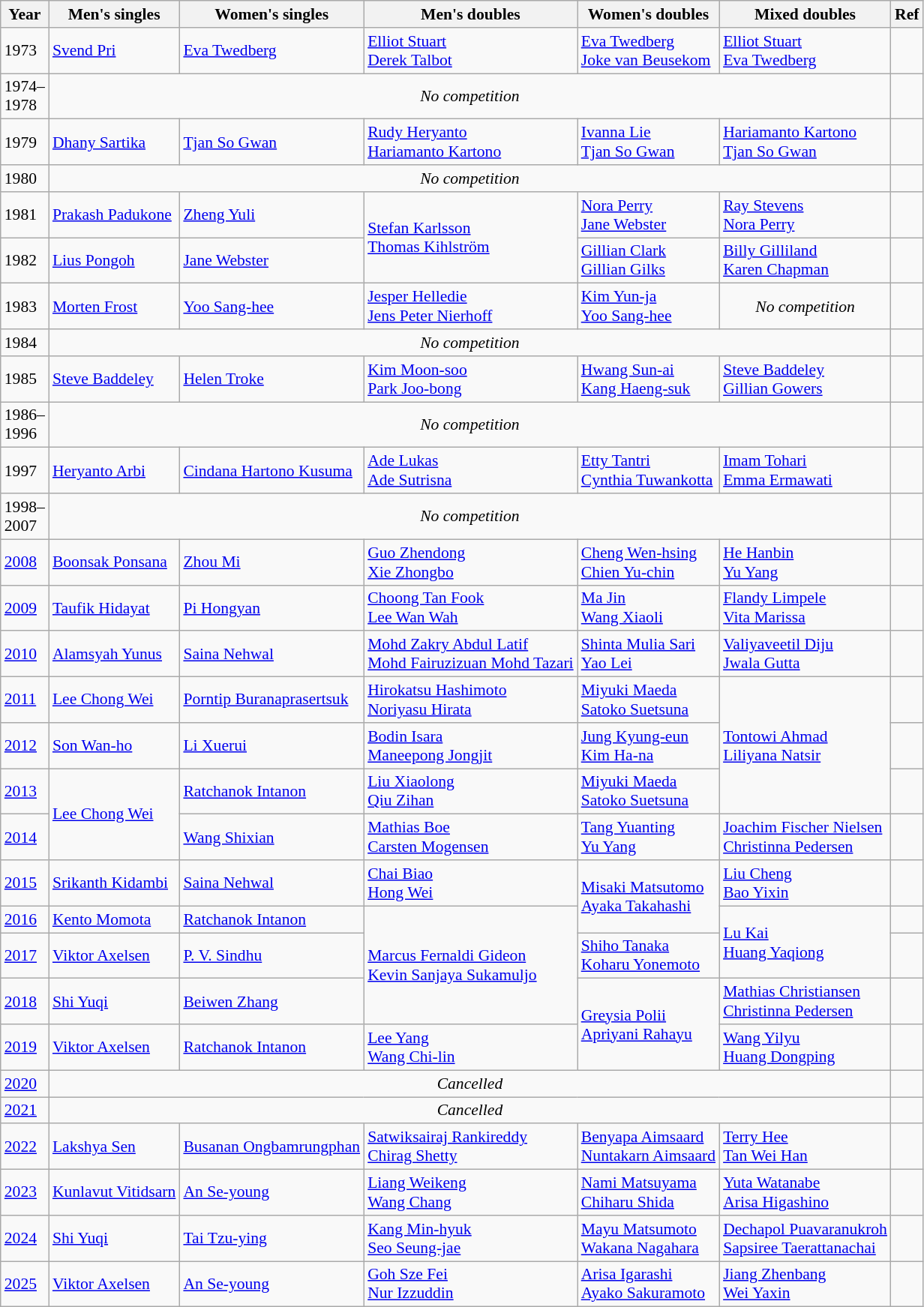<table class=wikitable style="font-size:90%;">
<tr>
<th>Year</th>
<th>Men's singles</th>
<th>Women's singles</th>
<th>Men's doubles</th>
<th>Women's doubles</th>
<th>Mixed doubles</th>
<th>Ref</th>
</tr>
<tr>
<td>1973</td>
<td> <a href='#'>Svend Pri</a></td>
<td> <a href='#'>Eva Twedberg</a></td>
<td> <a href='#'>Elliot Stuart</a><br> <a href='#'>Derek Talbot</a></td>
<td> <a href='#'>Eva Twedberg</a><br> <a href='#'>Joke van Beusekom</a></td>
<td> <a href='#'>Elliot Stuart</a><br> <a href='#'>Eva Twedberg</a></td>
<td></td>
</tr>
<tr>
<td>1974–<br>1978</td>
<td colspan=5 align=center><em>No competition</em></td>
<td></td>
</tr>
<tr>
<td>1979</td>
<td> <a href='#'>Dhany Sartika</a></td>
<td> <a href='#'>Tjan So Gwan</a></td>
<td> <a href='#'>Rudy Heryanto</a><br> <a href='#'>Hariamanto Kartono</a></td>
<td> <a href='#'>Ivanna Lie</a><br> <a href='#'>Tjan So Gwan</a></td>
<td> <a href='#'>Hariamanto Kartono</a><br> <a href='#'>Tjan So Gwan</a></td>
<td></td>
</tr>
<tr>
<td>1980</td>
<td colspan=5 align=center><em>No competition</em></td>
<td></td>
</tr>
<tr>
<td>1981</td>
<td> <a href='#'>Prakash Padukone</a></td>
<td> <a href='#'>Zheng Yuli</a></td>
<td rowspan="2"> <a href='#'>Stefan Karlsson</a><br> <a href='#'>Thomas Kihlström</a></td>
<td> <a href='#'>Nora Perry</a><br> <a href='#'>Jane Webster</a></td>
<td> <a href='#'>Ray Stevens</a><br> <a href='#'>Nora Perry</a></td>
<td></td>
</tr>
<tr>
<td>1982</td>
<td> <a href='#'>Lius Pongoh</a></td>
<td> <a href='#'>Jane Webster</a></td>
<td> <a href='#'>Gillian Clark</a><br> <a href='#'>Gillian Gilks</a></td>
<td> <a href='#'>Billy Gilliland</a><br> <a href='#'>Karen Chapman</a></td>
<td></td>
</tr>
<tr>
<td>1983</td>
<td> <a href='#'>Morten Frost</a></td>
<td> <a href='#'>Yoo Sang-hee</a></td>
<td> <a href='#'>Jesper Helledie</a><br> <a href='#'>Jens Peter Nierhoff</a></td>
<td> <a href='#'>Kim Yun-ja</a><br>   <a href='#'>Yoo Sang-hee</a></td>
<td align=center><em>No competition</em></td>
<td></td>
</tr>
<tr>
<td>1984</td>
<td colspan=5 align=center><em>No competition</em></td>
<td></td>
</tr>
<tr>
<td>1985</td>
<td> <a href='#'>Steve Baddeley</a></td>
<td> <a href='#'>Helen Troke</a></td>
<td> <a href='#'>Kim Moon-soo</a><br> <a href='#'>Park Joo-bong</a></td>
<td> <a href='#'>Hwang Sun-ai</a><br> <a href='#'>Kang Haeng-suk</a></td>
<td> <a href='#'>Steve Baddeley</a><br> <a href='#'>Gillian Gowers</a></td>
<td></td>
</tr>
<tr>
<td>1986–<br>1996</td>
<td colspan=5 align=center><em>No competition</em></td>
<td></td>
</tr>
<tr>
<td>1997</td>
<td> <a href='#'>Heryanto Arbi</a></td>
<td> <a href='#'>Cindana Hartono Kusuma</a></td>
<td> <a href='#'>Ade Lukas</a><br> <a href='#'>Ade Sutrisna</a></td>
<td> <a href='#'>Etty Tantri</a><br> <a href='#'>Cynthia Tuwankotta</a></td>
<td> <a href='#'>Imam Tohari</a><br> <a href='#'>Emma Ermawati</a></td>
<td></td>
</tr>
<tr>
<td>1998–<br>2007</td>
<td colspan=5 align=center><em>No competition</em></td>
<td></td>
</tr>
<tr>
<td><a href='#'>2008</a></td>
<td> <a href='#'>Boonsak Ponsana</a></td>
<td> <a href='#'>Zhou Mi</a></td>
<td> <a href='#'>Guo Zhendong</a><br> <a href='#'>Xie Zhongbo</a></td>
<td> <a href='#'>Cheng Wen-hsing</a><br> <a href='#'>Chien Yu-chin</a></td>
<td> <a href='#'>He Hanbin</a><br> <a href='#'>Yu Yang</a></td>
<td></td>
</tr>
<tr>
<td><a href='#'>2009</a></td>
<td> <a href='#'>Taufik Hidayat</a></td>
<td> <a href='#'>Pi Hongyan</a></td>
<td> <a href='#'>Choong Tan Fook</a><br> <a href='#'>Lee Wan Wah</a></td>
<td> <a href='#'>Ma Jin</a><br> <a href='#'>Wang Xiaoli</a></td>
<td> <a href='#'>Flandy Limpele</a><br> <a href='#'>Vita Marissa</a></td>
<td></td>
</tr>
<tr>
<td><a href='#'>2010</a></td>
<td> <a href='#'>Alamsyah Yunus</a></td>
<td> <a href='#'>Saina Nehwal</a></td>
<td> <a href='#'>Mohd Zakry Abdul Latif</a><br> <a href='#'>Mohd Fairuzizuan Mohd Tazari</a></td>
<td> <a href='#'>Shinta Mulia Sari</a><br> <a href='#'>Yao Lei</a></td>
<td> <a href='#'>Valiyaveetil Diju</a><br> <a href='#'>Jwala Gutta</a></td>
<td></td>
</tr>
<tr>
<td><a href='#'>2011</a></td>
<td> <a href='#'>Lee Chong Wei</a></td>
<td> <a href='#'>Porntip Buranaprasertsuk</a></td>
<td> <a href='#'>Hirokatsu Hashimoto</a> <br> <a href='#'>Noriyasu Hirata</a></td>
<td> <a href='#'>Miyuki Maeda</a><br> <a href='#'>Satoko Suetsuna</a></td>
<td rowspan="3"> <a href='#'>Tontowi Ahmad</a><br> <a href='#'>Liliyana Natsir</a></td>
<td></td>
</tr>
<tr>
<td><a href='#'>2012</a></td>
<td> <a href='#'>Son Wan-ho</a></td>
<td> <a href='#'>Li Xuerui</a></td>
<td> <a href='#'>Bodin Isara</a><br> <a href='#'>Maneepong Jongjit</a></td>
<td> <a href='#'>Jung Kyung-eun</a><br> <a href='#'>Kim Ha-na</a></td>
<td></td>
</tr>
<tr>
<td><a href='#'>2013</a></td>
<td rowspan="2"> <a href='#'>Lee Chong Wei</a></td>
<td> <a href='#'>Ratchanok Intanon</a></td>
<td> <a href='#'>Liu Xiaolong</a><br> <a href='#'>Qiu Zihan</a></td>
<td> <a href='#'>Miyuki Maeda</a><br> <a href='#'>Satoko Suetsuna</a></td>
<td></td>
</tr>
<tr>
<td><a href='#'>2014</a></td>
<td> <a href='#'>Wang Shixian</a></td>
<td> <a href='#'>Mathias Boe</a><br> <a href='#'>Carsten Mogensen</a></td>
<td> <a href='#'>Tang Yuanting</a><br> <a href='#'>Yu Yang</a></td>
<td> <a href='#'>Joachim Fischer Nielsen</a><br> <a href='#'>Christinna Pedersen</a></td>
<td></td>
</tr>
<tr>
<td><a href='#'>2015</a></td>
<td> <a href='#'>Srikanth Kidambi</a></td>
<td> <a href='#'>Saina Nehwal</a></td>
<td> <a href='#'>Chai Biao</a><br> <a href='#'>Hong Wei</a></td>
<td rowspan="2"> <a href='#'>Misaki Matsutomo</a><br> <a href='#'>Ayaka Takahashi</a></td>
<td> <a href='#'>Liu Cheng</a><br> <a href='#'>Bao Yixin</a></td>
<td></td>
</tr>
<tr>
<td><a href='#'>2016</a></td>
<td> <a href='#'>Kento Momota</a></td>
<td> <a href='#'>Ratchanok Intanon</a></td>
<td rowspan="3"> <a href='#'>Marcus Fernaldi Gideon</a><br> <a href='#'>Kevin Sanjaya Sukamuljo</a></td>
<td rowspan="2"> <a href='#'>Lu Kai</a><br> <a href='#'>Huang Yaqiong</a></td>
<td></td>
</tr>
<tr>
<td><a href='#'>2017</a></td>
<td> <a href='#'>Viktor Axelsen</a></td>
<td> <a href='#'>P. V. Sindhu</a></td>
<td> <a href='#'>Shiho Tanaka</a><br> <a href='#'>Koharu Yonemoto</a></td>
<td></td>
</tr>
<tr>
<td><a href='#'>2018</a></td>
<td> <a href='#'>Shi Yuqi</a></td>
<td> <a href='#'>Beiwen Zhang</a></td>
<td rowspan="2"> <a href='#'>Greysia Polii</a><br> <a href='#'>Apriyani Rahayu</a></td>
<td> <a href='#'>Mathias Christiansen</a><br> <a href='#'>Christinna Pedersen</a></td>
<td></td>
</tr>
<tr>
<td><a href='#'>2019</a></td>
<td> <a href='#'>Viktor Axelsen</a></td>
<td> <a href='#'>Ratchanok Intanon</a></td>
<td> <a href='#'>Lee Yang</a><br>  <a href='#'>Wang Chi-lin</a></td>
<td> <a href='#'>Wang Yilyu</a><br> <a href='#'>Huang Dongping</a></td>
<td></td>
</tr>
<tr>
<td><a href='#'>2020</a></td>
<td colspan="5" align="center"><em>Cancelled</em></td>
<td></td>
</tr>
<tr>
<td><a href='#'>2021</a></td>
<td colspan="5" align="center"><em>Cancelled</em></td>
<td></td>
</tr>
<tr>
<td><a href='#'>2022</a></td>
<td> <a href='#'>Lakshya Sen</a></td>
<td> <a href='#'>Busanan Ongbamrungphan</a></td>
<td> <a href='#'>Satwiksairaj Rankireddy</a><br> <a href='#'>Chirag Shetty</a></td>
<td> <a href='#'>Benyapa Aimsaard</a><br> <a href='#'>Nuntakarn Aimsaard</a></td>
<td> <a href='#'>Terry Hee</a><br> <a href='#'>Tan Wei Han</a></td>
<td></td>
</tr>
<tr>
<td><a href='#'>2023</a></td>
<td> <a href='#'>Kunlavut Vitidsarn</a></td>
<td> <a href='#'>An Se-young</a></td>
<td> <a href='#'>Liang Weikeng</a><br> <a href='#'>Wang Chang</a></td>
<td> <a href='#'>Nami Matsuyama</a><br> <a href='#'>Chiharu Shida</a></td>
<td> <a href='#'>Yuta Watanabe</a><br> <a href='#'>Arisa Higashino</a></td>
<td></td>
</tr>
<tr>
<td><a href='#'>2024</a></td>
<td> <a href='#'>Shi Yuqi</a></td>
<td> <a href='#'>Tai Tzu-ying</a></td>
<td> <a href='#'>Kang Min-hyuk</a><br> <a href='#'>Seo Seung-jae</a></td>
<td> <a href='#'>Mayu Matsumoto</a><br> <a href='#'>Wakana Nagahara</a></td>
<td> <a href='#'>Dechapol Puavaranukroh</a><br> <a href='#'>Sapsiree Taerattanachai</a></td>
<td></td>
</tr>
<tr>
<td><a href='#'>2025</a></td>
<td> <a href='#'>Viktor Axelsen</a></td>
<td> <a href='#'>An Se-young</a></td>
<td> <a href='#'>Goh Sze Fei</a><br> <a href='#'>Nur Izzuddin</a></td>
<td> <a href='#'>Arisa Igarashi</a><br> <a href='#'>Ayako Sakuramoto</a></td>
<td> <a href='#'>Jiang Zhenbang</a><br> <a href='#'>Wei Yaxin</a></td>
<td></td>
</tr>
</table>
